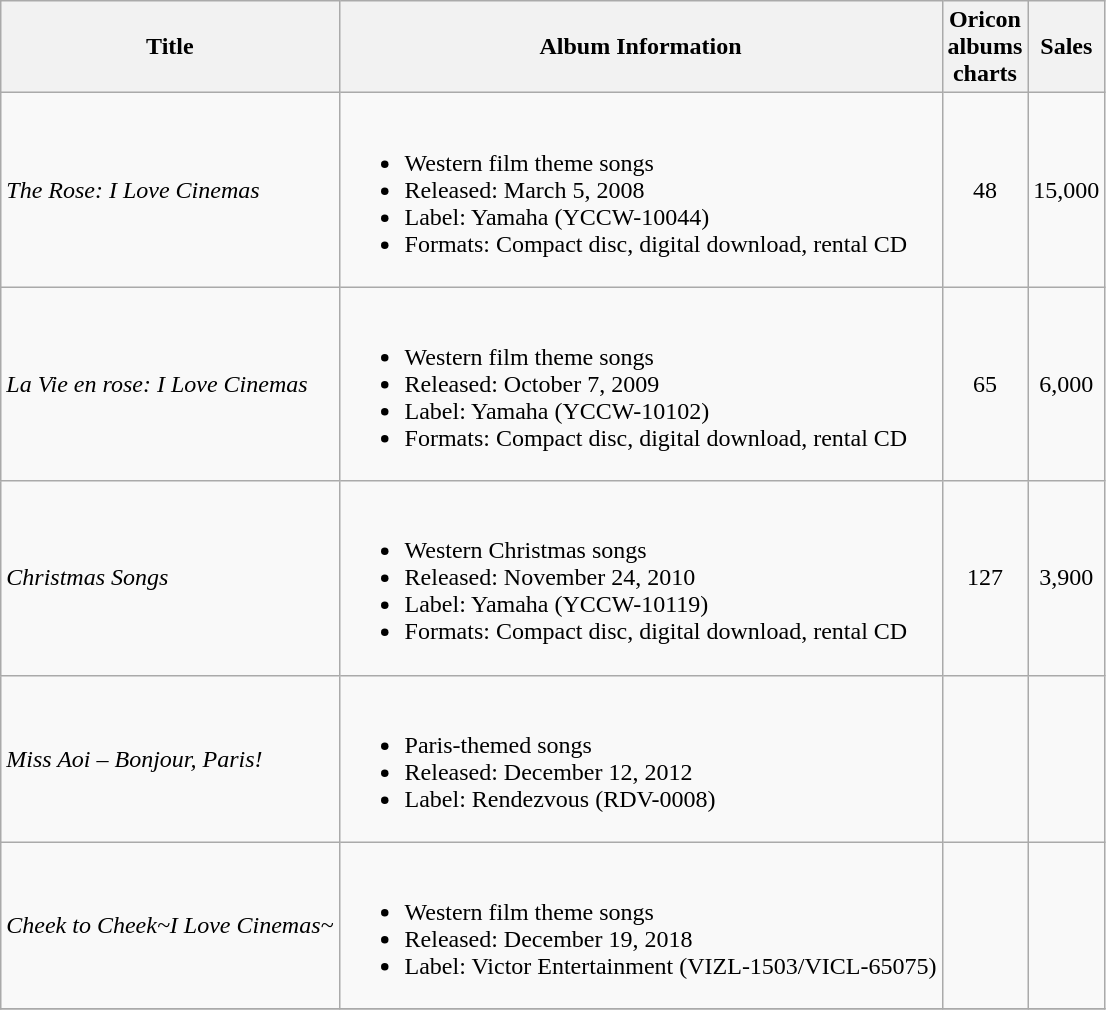<table class="wikitable">
<tr>
<th>Title</th>
<th>Album Information</th>
<th>Oricon<br>albums<br>charts<br></th>
<th>Sales<br></th>
</tr>
<tr>
<td><em>The Rose: I Love Cinemas</em></td>
<td><br><ul><li>Western film theme songs</li><li>Released: March 5, 2008</li><li>Label: Yamaha (YCCW-10044)</li><li>Formats: Compact disc, digital download, rental CD</li></ul></td>
<td align="center">48</td>
<td align="center">15,000</td>
</tr>
<tr>
<td><em>La Vie en rose: I Love Cinemas</em></td>
<td><br><ul><li>Western film theme songs</li><li>Released: October 7, 2009</li><li>Label: Yamaha (YCCW-10102)</li><li>Formats: Compact disc, digital download, rental CD</li></ul></td>
<td align="center">65</td>
<td align="center">6,000</td>
</tr>
<tr>
<td><em>Christmas Songs</em></td>
<td><br><ul><li>Western Christmas songs</li><li>Released: November 24, 2010</li><li>Label: Yamaha (YCCW-10119)</li><li>Formats: Compact disc, digital download, rental CD</li></ul></td>
<td align="center">127</td>
<td align="center">3,900</td>
</tr>
<tr>
<td><em>Miss Aoi – Bonjour, Paris!</em></td>
<td><br><ul><li>Paris-themed songs </li><li>Released: December 12, 2012</li><li>Label: Rendezvous (RDV-0008)</li></ul></td>
<td></td>
<td></td>
</tr>
<tr>
<td><em>Cheek to Cheek~I Love Cinemas~</em></td>
<td><br><ul><li>Western film theme songs</li><li>Released: December 19, 2018</li><li>Label: Victor Entertainment (VIZL-1503/VICL-65075)</li></ul></td>
<td></td>
<td></td>
</tr>
<tr>
</tr>
</table>
